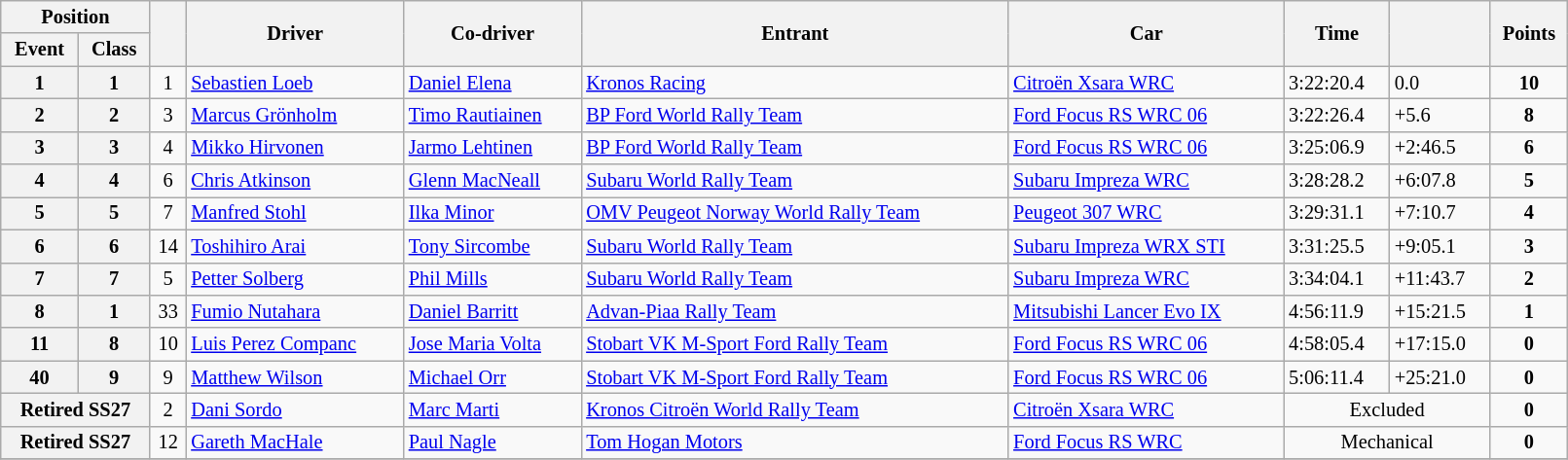<table class="wikitable" width=85% style="font-size: 85%;">
<tr>
<th colspan="2">Position</th>
<th rowspan="2"></th>
<th rowspan="2">Driver</th>
<th rowspan="2">Co-driver</th>
<th rowspan="2">Entrant</th>
<th rowspan="2">Car</th>
<th rowspan="2">Time</th>
<th rowspan="2"></th>
<th rowspan="2">Points</th>
</tr>
<tr>
<th>Event</th>
<th>Class</th>
</tr>
<tr>
<th>1</th>
<th>1</th>
<td align="center">1</td>
<td> <a href='#'>Sebastien Loeb</a></td>
<td> <a href='#'>Daniel Elena</a></td>
<td><a href='#'>Kronos Racing</a></td>
<td><a href='#'>Citroën Xsara WRC</a></td>
<td>3:22:20.4</td>
<td>0.0</td>
<td align="center"><strong>10</strong></td>
</tr>
<tr>
<th>2</th>
<th>2</th>
<td align="center">3</td>
<td> <a href='#'>Marcus Grönholm</a></td>
<td> <a href='#'>Timo Rautiainen</a></td>
<td><a href='#'>BP Ford World Rally Team</a></td>
<td><a href='#'>Ford Focus RS WRC 06</a></td>
<td>3:22:26.4</td>
<td>+5.6</td>
<td align="center"><strong>8</strong></td>
</tr>
<tr>
<th>3</th>
<th>3</th>
<td align="center">4</td>
<td> <a href='#'>Mikko Hirvonen</a></td>
<td> <a href='#'>Jarmo Lehtinen</a></td>
<td><a href='#'>BP Ford World Rally Team</a></td>
<td><a href='#'>Ford Focus RS WRC 06</a></td>
<td>3:25:06.9</td>
<td>+2:46.5</td>
<td align="center"><strong>6</strong></td>
</tr>
<tr>
<th>4</th>
<th>4</th>
<td align="center">6</td>
<td> <a href='#'>Chris Atkinson</a></td>
<td> <a href='#'>Glenn MacNeall</a></td>
<td><a href='#'>Subaru World Rally Team</a></td>
<td><a href='#'>Subaru Impreza WRC</a></td>
<td>3:28:28.2</td>
<td>+6:07.8</td>
<td align="center"><strong>5</strong></td>
</tr>
<tr>
<th>5</th>
<th>5</th>
<td align="center">7</td>
<td> <a href='#'>Manfred Stohl</a></td>
<td> <a href='#'>Ilka Minor</a></td>
<td><a href='#'>OMV Peugeot Norway World Rally Team</a></td>
<td><a href='#'>Peugeot 307 WRC</a></td>
<td>3:29:31.1</td>
<td>+7:10.7</td>
<td align="center"><strong>4</strong></td>
</tr>
<tr>
<th>6</th>
<th>6</th>
<td align="center">14</td>
<td> <a href='#'>Toshihiro Arai</a></td>
<td> <a href='#'>Tony Sircombe</a></td>
<td><a href='#'>Subaru World Rally Team</a></td>
<td><a href='#'>Subaru Impreza WRX STI</a></td>
<td>3:31:25.5</td>
<td>+9:05.1</td>
<td align="center"><strong>3</strong></td>
</tr>
<tr>
<th>7</th>
<th>7</th>
<td align="center">5</td>
<td> <a href='#'>Petter Solberg</a></td>
<td> <a href='#'>Phil Mills</a></td>
<td><a href='#'>Subaru World Rally Team</a></td>
<td><a href='#'>Subaru Impreza WRC</a></td>
<td>3:34:04.1</td>
<td>+11:43.7</td>
<td align="center"><strong>2</strong></td>
</tr>
<tr>
<th>8</th>
<th>1</th>
<td align="center">33</td>
<td> <a href='#'>Fumio Nutahara</a></td>
<td> <a href='#'>Daniel Barritt</a></td>
<td><a href='#'>Advan-Piaa Rally Team</a></td>
<td><a href='#'>Mitsubishi Lancer Evo IX</a></td>
<td>4:56:11.9</td>
<td>+15:21.5</td>
<td align="center"><strong>1</strong></td>
</tr>
<tr>
<th>11</th>
<th>8</th>
<td align="center">10</td>
<td> <a href='#'>Luis Perez Companc</a></td>
<td> <a href='#'>Jose Maria Volta</a></td>
<td><a href='#'>Stobart VK M-Sport Ford Rally Team</a></td>
<td><a href='#'>Ford Focus RS WRC 06</a></td>
<td>4:58:05.4</td>
<td>+17:15.0</td>
<td align="center"><strong>0</strong></td>
</tr>
<tr>
<th>40</th>
<th>9</th>
<td align="center">9</td>
<td> <a href='#'>Matthew Wilson</a></td>
<td> <a href='#'>Michael Orr</a></td>
<td><a href='#'>Stobart VK M-Sport Ford Rally Team</a></td>
<td><a href='#'>Ford Focus RS WRC 06</a></td>
<td>5:06:11.4</td>
<td>+25:21.0</td>
<td align="center"><strong>0</strong></td>
</tr>
<tr>
<th colspan="2">Retired SS27</th>
<td align="center">2</td>
<td> <a href='#'>Dani Sordo</a></td>
<td> <a href='#'>Marc Marti</a></td>
<td><a href='#'>Kronos Citroën World Rally Team</a></td>
<td><a href='#'>Citroën Xsara WRC</a></td>
<td colspan="2" align="center">Excluded</td>
<td align="center"><strong>0</strong></td>
</tr>
<tr>
<th colspan="2">Retired SS27</th>
<td align="center">12</td>
<td> <a href='#'>Gareth MacHale</a></td>
<td> <a href='#'>Paul Nagle</a></td>
<td><a href='#'>Tom Hogan Motors</a></td>
<td><a href='#'>Ford Focus RS WRC</a></td>
<td colspan="2" align="center">Mechanical</td>
<td align="center"><strong>0</strong></td>
</tr>
<tr>
</tr>
</table>
